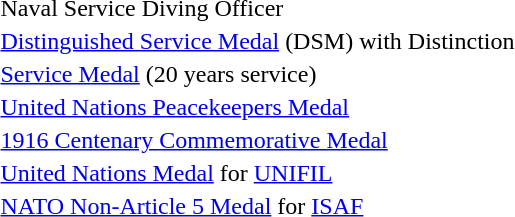<table>
<tr>
<td></td>
<td>Naval Service Diving Officer</td>
</tr>
<tr>
<td></td>
<td><a href='#'>Distinguished Service Medal</a> (DSM) with Distinction</td>
</tr>
<tr>
<td></td>
<td><a href='#'>Service Medal</a> (20 years service)</td>
</tr>
<tr>
<td></td>
<td><a href='#'>United Nations Peacekeepers Medal</a></td>
</tr>
<tr>
<td></td>
<td><a href='#'>1916 Centenary Commemorative Medal</a></td>
</tr>
<tr>
<td></td>
<td><a href='#'>United Nations Medal</a> for <a href='#'>UNIFIL</a></td>
</tr>
<tr>
<td></td>
<td><a href='#'>NATO Non-Article 5 Medal</a> for <a href='#'>ISAF</a></td>
</tr>
</table>
